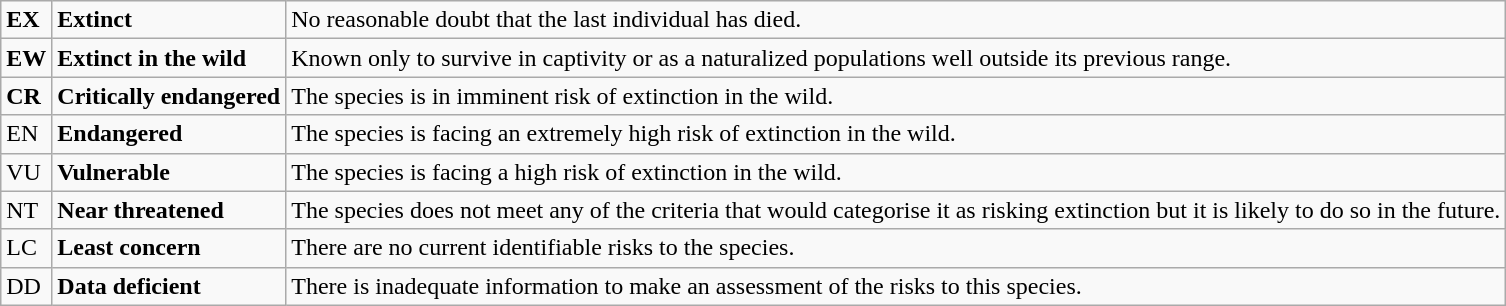<table class="wikitable" style="text-align:left">
<tr>
<td><strong>EX</strong></td>
<td><strong>Extinct</strong></td>
<td>No reasonable doubt that the last individual has died.</td>
</tr>
<tr>
<td><strong>E<span>W</span></strong></td>
<td><strong>Extinct in the wild</strong></td>
<td>Known only to survive in captivity or as a naturalized populations well outside its previous range.</td>
</tr>
<tr>
<td><span><strong>CR</strong></span></td>
<td><strong>Critically endangered</strong></td>
<td>The species is in imminent risk of extinction in the wild.</td>
</tr>
<tr>
<td><span>EN</span></td>
<td><strong>Endangered</strong></td>
<td>The species is facing an extremely high risk of extinction in the wild.</td>
</tr>
<tr>
<td><span>VU</span></td>
<td><strong>Vulnerable</strong></td>
<td>The species is facing a high risk of extinction in the wild.</td>
</tr>
<tr>
<td><span>NT</span></td>
<td><strong>Near threatened</strong></td>
<td>The species does not meet any of the criteria that would categorise it as risking extinction but it is likely to do so in the future.</td>
</tr>
<tr>
<td>LC</td>
<td><strong>Least concern</strong></td>
<td>There are no current identifiable risks to the species.</td>
</tr>
<tr>
<td><span>DD</span></td>
<td><strong>Data deficient</strong></td>
<td>There is inadequate information to make an assessment of the risks to this species.</td>
</tr>
</table>
